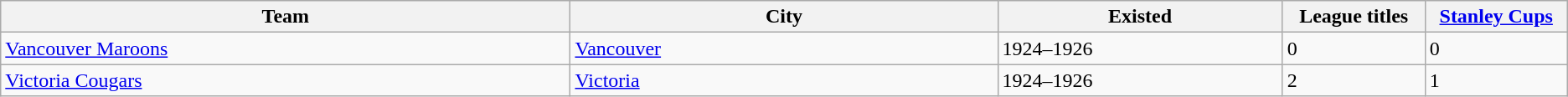<table class="wikitable">
<tr>
<th bgcolor="#DDDDFF" width="20%">Team</th>
<th bgcolor="#DDDDFF" width="15%">City</th>
<th bgcolor="#DDDDFF" width="10%">Existed</th>
<th bgcolor="#DDDDFF" width="5%">League titles</th>
<th bgcolor="#DDDDFF" width="5%"><a href='#'>Stanley Cups</a></th>
</tr>
<tr>
<td><a href='#'>Vancouver Maroons</a></td>
<td><a href='#'>Vancouver</a></td>
<td>1924–1926</td>
<td>0</td>
<td>0</td>
</tr>
<tr>
<td><a href='#'>Victoria Cougars</a></td>
<td><a href='#'>Victoria</a></td>
<td>1924–1926</td>
<td>2</td>
<td>1</td>
</tr>
</table>
